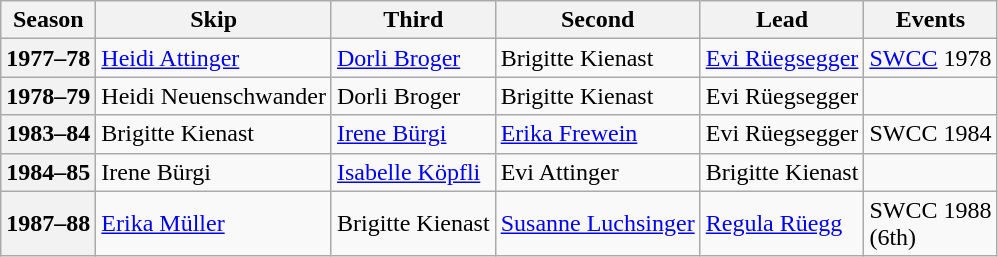<table class="wikitable">
<tr>
<th scope="col">Season</th>
<th scope="col">Skip</th>
<th scope="col">Third</th>
<th scope="col">Second</th>
<th scope="col">Lead</th>
<th scope="col">Events</th>
</tr>
<tr>
<th scope="row">1977–78</th>
<td><a href='#'>Heidi Attinger</a></td>
<td><a href='#'>Dorli Broger</a></td>
<td>Brigitte Kienast</td>
<td><a href='#'>Evi Rüegsegger</a></td>
<td><a href='#'>SWCC</a> 1978 </td>
</tr>
<tr>
<th scope="row">1978–79</th>
<td>Heidi Neuenschwander</td>
<td>Dorli Broger</td>
<td>Brigitte Kienast</td>
<td>Evi Rüegsegger</td>
<td> </td>
</tr>
<tr>
<th scope="row">1983–84</th>
<td>Brigitte Kienast</td>
<td><a href='#'>Irene Bürgi</a></td>
<td><a href='#'>Erika Frewein</a></td>
<td>Evi Rüegsegger</td>
<td>SWCC 1984 <br> </td>
</tr>
<tr>
<th scope="row">1984–85</th>
<td>Irene Bürgi</td>
<td><a href='#'>Isabelle Köpfli</a></td>
<td>Evi Attinger</td>
<td>Brigitte Kienast</td>
<td> </td>
</tr>
<tr>
<th scope="row">1987–88</th>
<td><a href='#'>Erika Müller</a></td>
<td>Brigitte Kienast</td>
<td><a href='#'>Susanne Luchsinger</a></td>
<td><a href='#'>Regula Rüegg</a></td>
<td>SWCC 1988 <br> (6th)</td>
</tr>
</table>
